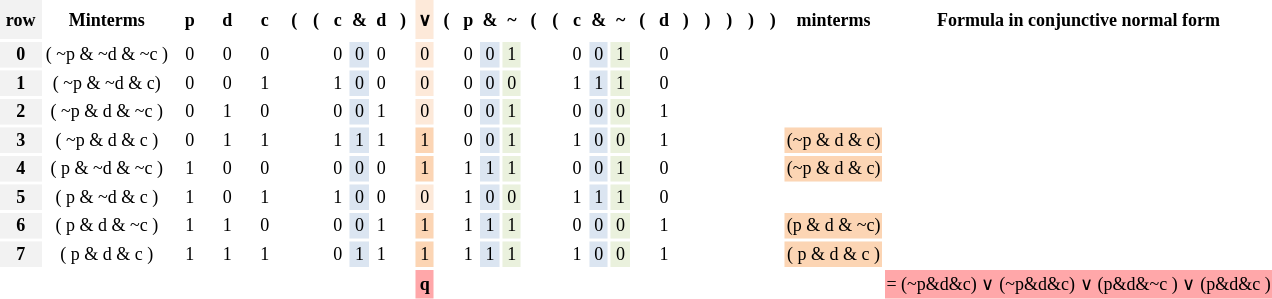<table>
<tr style="font-size:9pt;font-weight:bold" align="center">
<th style="background-color:#F2F2F2" width="25.5" Height="24">row</th>
<th>Minterms</th>
<th width="21">p</th>
<th width="21">d</th>
<th width="21">c</th>
<th width="10.5">(</th>
<th width="10.5">(</th>
<th width="10.5">c</th>
<th width="10.5">&</th>
<th width="10.5">d</th>
<th width="10.5">)</th>
<th style="background-color:#FDE9D9" width="10.5">∨</th>
<th width="10.5">(</th>
<th width="10.5">p</th>
<th width="10.5">&</th>
<th width="10.5">~</th>
<th width="10.5">(</th>
<th width="10.5">(</th>
<th width="10.5">c</th>
<th width="10.5">&</th>
<th width="10.5">~</th>
<th width="10.5">(</th>
<th width="10.5">d</th>
<th width="10.5">)</th>
<th width="10.5">)</th>
<th width="10.5">)</th>
<th width="10.5">)</th>
<th width="10.5">)</th>
<th> minterms</th>
<th>Formula in conjunctive normal form</th>
</tr>
<tr style="font-size:9pt">
<td style="background-color:#F2F2F2;font-weight:bold" Height="12" align="center" valign="bottom">0</td>
<td align="center" valign="bottom">( ~p & ~d & ~c )</td>
<td align="center" valign="bottom">0</td>
<td align="center" valign="bottom">0</td>
<td align="center" valign="bottom">0</td>
<td align="center" valign="bottom"></td>
<td align="center" valign="bottom"></td>
<td align="center" valign="bottom">0</td>
<td style="background-color:#DBE5F1" align="center" valign="bottom">0</td>
<td align="center" valign="bottom">0</td>
<td align="center" valign="bottom"></td>
<td style="background-color:#FDE9D9" align="center" valign="bottom">0</td>
<td align="center" valign="bottom"></td>
<td align="center" valign="bottom">0</td>
<td style="background-color:#DBE5F1" align="center" valign="bottom">0</td>
<td style="background-color:#EAF1DD" align="center" valign="bottom">1</td>
<td align="center" valign="bottom"></td>
<td align="center" valign="bottom"></td>
<td align="center" valign="bottom">0</td>
<td style="background-color:#DBE5F1" align="center" valign="bottom">0</td>
<td style="background-color:#EAF1DD" align="center" valign="bottom">1</td>
<td align="center" valign="bottom"></td>
<td align="center" valign="bottom">0</td>
<td align="center" valign="bottom"></td>
<td align="center" valign="bottom"></td>
<td align="center" valign="bottom"></td>
<td align="center" valign="bottom"></td>
<td align="center" valign="bottom"></td>
<td valign="bottom"></td>
<td valign="bottom"></td>
</tr>
<tr style="font-size:9pt">
<td style="background-color:#F2F2F2;font-weight:bold" Height="12" align="center" valign="bottom">1</td>
<td align="center" valign="bottom">( ~p & ~d & c)</td>
<td align="center" valign="bottom">0</td>
<td align="center" valign="bottom">0</td>
<td align="center" valign="bottom">1</td>
<td align="center" valign="bottom"></td>
<td align="center" valign="bottom"></td>
<td align="center" valign="bottom">1</td>
<td style="background-color:#DBE5F1" align="center" valign="bottom">0</td>
<td align="center" valign="bottom">0</td>
<td align="center" valign="bottom"></td>
<td style="background-color:#FDE9D9" align="center" valign="bottom">0</td>
<td align="center" valign="bottom"></td>
<td align="center" valign="bottom">0</td>
<td style="background-color:#DBE5F1" align="center" valign="bottom">0</td>
<td style="background-color:#EAF1DD" align="center" valign="bottom">0</td>
<td align="center" valign="bottom"></td>
<td align="center" valign="bottom"></td>
<td align="center" valign="bottom">1</td>
<td style="background-color:#DBE5F1" align="center" valign="bottom">1</td>
<td style="background-color:#EAF1DD" align="center" valign="bottom">1</td>
<td align="center" valign="bottom"></td>
<td align="center" valign="bottom">0</td>
<td align="center" valign="bottom"></td>
<td align="center" valign="bottom"></td>
<td align="center" valign="bottom"></td>
<td align="center" valign="bottom"></td>
<td align="center" valign="bottom"></td>
<td valign="bottom"></td>
<td valign="bottom"></td>
</tr>
<tr style="font-size:9pt">
<td style="background-color:#F2F2F2;font-weight:bold" Height="12" align="center" valign="bottom">2</td>
<td align="center" valign="bottom">( ~p & d & ~c )</td>
<td align="center" valign="bottom">0</td>
<td align="center" valign="bottom">1</td>
<td align="center" valign="bottom">0</td>
<td align="center" valign="bottom"></td>
<td align="center" valign="bottom"></td>
<td align="center" valign="bottom">0</td>
<td style="background-color:#DBE5F1" align="center" valign="bottom">0</td>
<td align="center" valign="bottom">1</td>
<td align="center" valign="bottom"></td>
<td style="background-color:#FDE9D9" align="center" valign="bottom">0</td>
<td align="center" valign="bottom"></td>
<td align="center" valign="bottom">0</td>
<td style="background-color:#DBE5F1" align="center" valign="bottom">0</td>
<td style="background-color:#EAF1DD" align="center" valign="bottom">1</td>
<td align="center" valign="bottom"></td>
<td align="center" valign="bottom"></td>
<td align="center" valign="bottom">0</td>
<td style="background-color:#DBE5F1" align="center" valign="bottom">0</td>
<td style="background-color:#EAF1DD" align="center" valign="bottom">0</td>
<td align="center" valign="bottom"></td>
<td align="center" valign="bottom">1</td>
<td align="center" valign="bottom"></td>
<td align="center" valign="bottom"></td>
<td align="center" valign="bottom"></td>
<td align="center" valign="bottom"></td>
<td align="center" valign="bottom"></td>
<td valign="bottom"></td>
<td valign="bottom"></td>
</tr>
<tr style="font-size:9pt">
<td style="background-color:#F2F2F2;font-weight:bold" Height="12" align="center" valign="bottom">3</td>
<td align="center" valign="bottom">( ~p & d & c )</td>
<td align="center" valign="bottom">0</td>
<td align="center" valign="bottom">1</td>
<td align="center" valign="bottom">1</td>
<td align="center" valign="bottom"></td>
<td align="center" valign="bottom"></td>
<td align="center" valign="bottom">1</td>
<td style="background-color:#DBE5F1" align="center" valign="bottom">1</td>
<td align="center" valign="bottom">1</td>
<td align="center" valign="bottom"></td>
<td style="background-color:#FCD5B4" align="center" valign="bottom">1</td>
<td align="center" valign="bottom"></td>
<td align="center" valign="bottom">0</td>
<td style="background-color:#DBE5F1" align="center" valign="bottom">0</td>
<td style="background-color:#EAF1DD" align="center" valign="bottom">1</td>
<td align="center" valign="bottom"></td>
<td align="center" valign="bottom"></td>
<td align="center" valign="bottom">1</td>
<td style="background-color:#DBE5F1" align="center" valign="bottom">0</td>
<td style="background-color:#EAF1DD" align="center" valign="bottom">0</td>
<td align="center" valign="bottom"></td>
<td align="center" valign="bottom">1</td>
<td align="center" valign="bottom"></td>
<td align="center" valign="bottom"></td>
<td align="center" valign="bottom"></td>
<td align="center" valign="bottom"></td>
<td align="center" valign="bottom"></td>
<td style="background-color:#FCD5B4" align="center">(~p & d & c)</td>
<td valign="bottom"></td>
</tr>
<tr style="font-size:9pt">
<td style="background-color:#F2F2F2;font-weight:bold" Height="12" align="center" valign="bottom">4</td>
<td align="center" valign="bottom">( p & ~d & ~c )</td>
<td align="center" valign="bottom">1</td>
<td align="center" valign="bottom">0</td>
<td align="center" valign="bottom">0</td>
<td align="center" valign="bottom"></td>
<td align="center" valign="bottom"></td>
<td align="center" valign="bottom">0</td>
<td style="background-color:#DBE5F1" align="center" valign="bottom">0</td>
<td align="center" valign="bottom">0</td>
<td align="center" valign="bottom"></td>
<td style="background-color:#FCD5B4" align="center" valign="bottom">1</td>
<td align="center" valign="bottom"></td>
<td align="center" valign="bottom">1</td>
<td style="background-color:#DBE5F1" align="center" valign="bottom">1</td>
<td style="background-color:#EAF1DD" align="center" valign="bottom">1</td>
<td align="center" valign="bottom"></td>
<td align="center" valign="bottom"></td>
<td align="center" valign="bottom">0</td>
<td style="background-color:#DBE5F1" align="center" valign="bottom">0</td>
<td style="background-color:#EAF1DD" align="center" valign="bottom">1</td>
<td align="center" valign="bottom"></td>
<td align="center" valign="bottom">0</td>
<td align="center" valign="bottom"></td>
<td align="center" valign="bottom"></td>
<td align="center" valign="bottom"></td>
<td align="center" valign="bottom"></td>
<td align="center" valign="bottom"></td>
<td style="background-color:#FCD5B4" align="center">(~p & d & c)</td>
<td valign="bottom"></td>
</tr>
<tr style="font-size:9pt">
<td style="background-color:#F2F2F2;font-weight:bold" Height="12" align="center" valign="bottom">5</td>
<td align="center" valign="bottom">( p & ~d & c )</td>
<td align="center" valign="bottom">1</td>
<td align="center" valign="bottom">0</td>
<td align="center" valign="bottom">1</td>
<td align="center" valign="bottom"></td>
<td align="center" valign="bottom"></td>
<td align="center" valign="bottom">1</td>
<td style="background-color:#DBE5F1" align="center" valign="bottom">0</td>
<td align="center" valign="bottom">0</td>
<td align="center" valign="bottom"></td>
<td style="background-color:#FDE9D9" align="center" valign="bottom">0</td>
<td align="center" valign="bottom"></td>
<td align="center" valign="bottom">1</td>
<td style="background-color:#DBE5F1" align="center" valign="bottom">0</td>
<td style="background-color:#EAF1DD" align="center" valign="bottom">0</td>
<td align="center" valign="bottom"></td>
<td align="center" valign="bottom"></td>
<td align="center" valign="bottom">1</td>
<td style="background-color:#DBE5F1" align="center" valign="bottom">1</td>
<td style="background-color:#EAF1DD" align="center" valign="bottom">1</td>
<td align="center" valign="bottom"></td>
<td align="center" valign="bottom">0</td>
<td align="center" valign="bottom"></td>
<td align="center" valign="bottom"></td>
<td align="center" valign="bottom"></td>
<td align="center" valign="bottom"></td>
<td align="center" valign="bottom"></td>
<td align="center"></td>
<td valign="bottom"></td>
</tr>
<tr style="font-size:9pt">
<td style="background-color:#F2F2F2;font-weight:bold" Height="12" align="center" valign="bottom">6</td>
<td align="center" valign="bottom">( p & d & ~c )</td>
<td align="center" valign="bottom">1</td>
<td align="center" valign="bottom">1</td>
<td align="center" valign="bottom">0</td>
<td align="center" valign="bottom"></td>
<td align="center" valign="bottom"></td>
<td align="center" valign="bottom">0</td>
<td style="background-color:#DBE5F1" align="center" valign="bottom">0</td>
<td align="center" valign="bottom">1</td>
<td align="center" valign="bottom"></td>
<td style="background-color:#FCD5B4" align="center" valign="bottom">1</td>
<td align="center" valign="bottom"></td>
<td align="center" valign="bottom">1</td>
<td style="background-color:#DBE5F1" align="center" valign="bottom">1</td>
<td style="background-color:#EAF1DD" align="center" valign="bottom">1</td>
<td align="center" valign="bottom"></td>
<td align="center" valign="bottom"></td>
<td align="center" valign="bottom">0</td>
<td style="background-color:#DBE5F1" align="center" valign="bottom">0</td>
<td style="background-color:#EAF1DD" align="center" valign="bottom">0</td>
<td align="center" valign="bottom"></td>
<td align="center" valign="bottom">1</td>
<td align="center" valign="bottom"></td>
<td align="center" valign="bottom"></td>
<td align="center" valign="bottom"></td>
<td align="center" valign="bottom"></td>
<td align="center" valign="bottom"></td>
<td style="background-color:#FCD5B4" align="center">(p & d & ~c)</td>
<td valign="bottom"></td>
</tr>
<tr style="font-size:9pt">
<td style="background-color:#F2F2F2;font-weight:bold" Height="12" align="center" valign="bottom">7</td>
<td align="center" valign="bottom">( p & d & c )</td>
<td align="center" valign="bottom">1</td>
<td align="center" valign="bottom">1</td>
<td align="center" valign="bottom">1</td>
<td align="center" valign="bottom"></td>
<td align="center" valign="bottom"></td>
<td align="center" valign="bottom">0</td>
<td style="background-color:#DBE5F1" align="center" valign="bottom">1</td>
<td align="center" valign="bottom">1</td>
<td align="center" valign="bottom"></td>
<td style="background-color:#FCD5B4" align="center" valign="bottom">1</td>
<td align="center" valign="bottom"></td>
<td align="center" valign="bottom">1</td>
<td style="background-color:#DBE5F1" align="center" valign="bottom">1</td>
<td style="background-color:#EAF1DD" align="center" valign="bottom">1</td>
<td align="center" valign="bottom"></td>
<td align="center" valign="bottom"></td>
<td align="center" valign="bottom">1</td>
<td style="background-color:#DBE5F1" align="center" valign="bottom">0</td>
<td style="background-color:#EAF1DD" align="center" valign="bottom">0</td>
<td align="center" valign="bottom"></td>
<td align="center" valign="bottom">1</td>
<td align="center" valign="bottom"></td>
<td align="center" valign="bottom"></td>
<td align="center" valign="bottom"></td>
<td align="center" valign="bottom"></td>
<td align="center" valign="bottom"></td>
<td style="background-color:#FCD5B4" align="center">( p & d & c )</td>
<td valign="bottom"></td>
</tr>
<tr style="font-size:9pt">
<td Height="16.5"  valign="bottom"></td>
<td align="center" valign="bottom"></td>
<td valign="bottom"></td>
<td valign="bottom"></td>
<td valign="bottom"></td>
<td valign="bottom"></td>
<td valign="bottom"></td>
<td valign="bottom"></td>
<td valign="bottom"></td>
<td valign="bottom"></td>
<td valign="bottom"></td>
<td style="background-color:#FFA7A9;font-weight:bold" align="center">q</td>
<td valign="bottom"></td>
<td valign="bottom"></td>
<td valign="bottom"></td>
<td valign="bottom"></td>
<td valign="bottom"></td>
<td valign="bottom"></td>
<td valign="bottom"></td>
<td valign="bottom"></td>
<td valign="bottom"></td>
<td valign="bottom"></td>
<td valign="bottom"></td>
<td valign="bottom"></td>
<td valign="bottom"></td>
<td valign="bottom"></td>
<td valign="bottom"></td>
<td valign="bottom"></td>
<td valign="bottom"></td>
<td style="background-color:#FFA7A9" align="center">= (~p&d&c) ∨ (~p&d&c) ∨ (p&d&~c ) ∨ (p&d&c )</td>
</tr>
</table>
